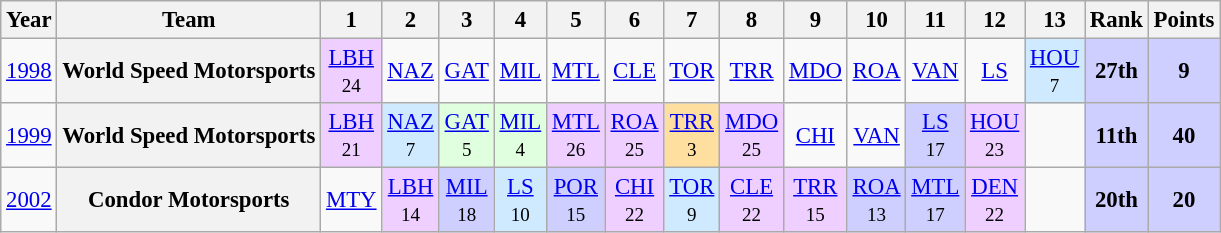<table class="wikitable" style="text-align:center; font-size:95%">
<tr>
<th>Year</th>
<th>Team</th>
<th>1</th>
<th>2</th>
<th>3</th>
<th>4</th>
<th>5</th>
<th>6</th>
<th>7</th>
<th>8</th>
<th>9</th>
<th>10</th>
<th>11</th>
<th>12</th>
<th>13</th>
<th>Rank</th>
<th>Points</th>
</tr>
<tr>
<td><a href='#'>1998</a></td>
<th>World Speed Motorsports</th>
<td style="background:#EFCFFF;"><a href='#'>LBH</a><br><small>24</small></td>
<td><a href='#'>NAZ</a></td>
<td><a href='#'>GAT</a></td>
<td><a href='#'>MIL</a></td>
<td><a href='#'>MTL</a></td>
<td><a href='#'>CLE</a></td>
<td><a href='#'>TOR</a></td>
<td><a href='#'>TRR</a></td>
<td><a href='#'>MDO</a></td>
<td><a href='#'>ROA</a></td>
<td><a href='#'>VAN</a></td>
<td><a href='#'>LS</a></td>
<td style="background:#CFEAFF;"><a href='#'>HOU</a><br><small>7</small></td>
<td style="background:#CFCFFF;"><strong>27th</strong></td>
<td style="background:#CFCFFF;"><strong>9</strong></td>
</tr>
<tr>
<td><a href='#'>1999</a></td>
<th>World Speed Motorsports</th>
<td style="background:#EFCFFF;"><a href='#'>LBH</a><br><small>21</small></td>
<td style="background:#CFEAFF;"><a href='#'>NAZ</a><br><small>7</small></td>
<td style="background:#DFFFDF;"><a href='#'>GAT</a><br><small>5</small></td>
<td style="background:#DFFFDF;"><a href='#'>MIL</a><br><small>4</small></td>
<td style="background:#EFCFFF;"><a href='#'>MTL</a><br><small>26</small></td>
<td style="background:#EFCFFF;"><a href='#'>ROA</a><br><small>25</small></td>
<td style="background:#FFDF9F;"><a href='#'>TRR</a><br><small>3</small></td>
<td style="background:#EFCFFF;"><a href='#'>MDO</a><br><small>25</small></td>
<td><a href='#'>CHI</a></td>
<td><a href='#'>VAN</a></td>
<td style="background:#CFCFFF;"><a href='#'>LS</a><br><small>17</small></td>
<td style="background:#EFCFFF;"><a href='#'>HOU</a><br><small>23</small></td>
<td></td>
<td style="background:#CFCFFF;"><strong>11th</strong></td>
<td style="background:#CFCFFF;"><strong>40</strong></td>
</tr>
<tr>
<td><a href='#'>2002</a></td>
<th>Condor Motorsports</th>
<td><a href='#'>MTY</a></td>
<td style="background:#EFCFFF;"><a href='#'>LBH</a><br><small>14</small></td>
<td style="background:#CFCFFF;"><a href='#'>MIL</a><br><small>18</small></td>
<td style="background:#CFEAFF;"><a href='#'>LS</a><br><small>10</small></td>
<td style="background:#CFCFFF;"><a href='#'>POR</a><br><small>15</small></td>
<td style="background:#EFCFFF;"><a href='#'>CHI</a><br><small>22</small></td>
<td style="background:#CFEAFF;"><a href='#'>TOR</a><br><small>9</small></td>
<td style="background:#EFCFFF;"><a href='#'>CLE</a><br><small>22</small></td>
<td style="background:#EFCFFF;"><a href='#'>TRR</a><br><small>15</small></td>
<td style="background:#CFCFFF;"><a href='#'>ROA</a><br><small>13</small></td>
<td style="background:#CFCFFF;"><a href='#'>MTL</a><br><small>17</small></td>
<td style="background:#EFCFFF;"><a href='#'>DEN</a><br><small>22</small></td>
<td></td>
<td style="background:#CFCFFF;"><strong>20th</strong></td>
<td style="background:#CFCFFF;"><strong>20</strong></td>
</tr>
</table>
